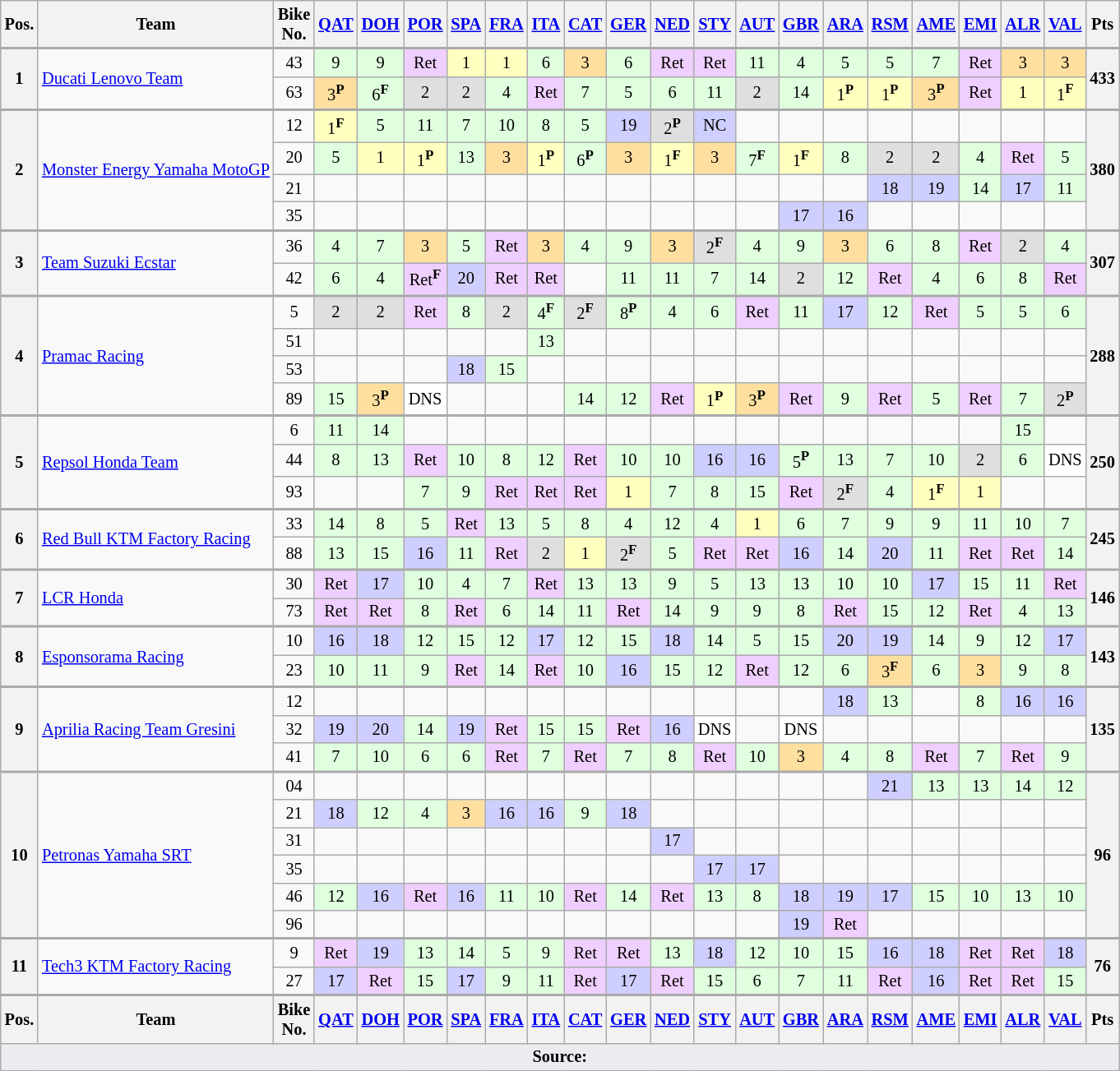<table class="wikitable" style="font-size:85%; text-align:center;">
<tr>
<th>Pos.</th>
<th>Team</th>
<th>Bike<br>No.</th>
<th><a href='#'>QAT</a><br></th>
<th><a href='#'>DOH</a><br></th>
<th><a href='#'>POR</a><br></th>
<th><a href='#'>SPA</a><br></th>
<th><a href='#'>FRA</a><br></th>
<th><a href='#'>ITA</a><br></th>
<th><a href='#'>CAT</a><br></th>
<th><a href='#'>GER</a><br></th>
<th><a href='#'>NED</a><br></th>
<th><a href='#'>STY</a><br></th>
<th><a href='#'>AUT</a><br></th>
<th><a href='#'>GBR</a><br></th>
<th><a href='#'>ARA</a><br></th>
<th><a href='#'>RSM</a><br></th>
<th><a href='#'>AME</a><br></th>
<th><a href='#'>EMI</a><br></th>
<th><a href='#'>ALR</a><br></th>
<th><a href='#'>VAL</a><br></th>
<th>Pts</th>
</tr>
<tr style="border-top:2px solid #aaaaaa">
<th rowspan=2>1</th>
<td rowspan=2 align=left> <a href='#'>Ducati Lenovo Team</a></td>
<td>43</td>
<td style="background:#dfffdf;">9</td>
<td style="background:#dfffdf;">9</td>
<td style="background:#efcfff;">Ret</td>
<td style="background:#ffffbf;">1</td>
<td style="background:#ffffbf;">1</td>
<td style="background:#dfffdf;">6</td>
<td style="background:#ffdf9f;">3</td>
<td style="background:#dfffdf;">6</td>
<td style="background:#efcfff;">Ret</td>
<td style="background:#efcfff;">Ret</td>
<td style="background:#dfffdf;">11</td>
<td style="background:#dfffdf;">4</td>
<td style="background:#dfffdf;">5</td>
<td style="background:#dfffdf;">5</td>
<td style="background:#dfffdf;">7</td>
<td style="background:#efcfff;">Ret</td>
<td style="background:#ffdf9f;">3</td>
<td style="background:#ffdf9f;">3</td>
<th rowspan=2>433</th>
</tr>
<tr>
<td>63</td>
<td style="background:#ffdf9f;">3<sup><strong>P</strong></sup></td>
<td style="background:#dfffdf;">6<sup><strong>F</strong></sup></td>
<td style="background:#dfdfdf;">2</td>
<td style="background:#dfdfdf;">2</td>
<td style="background:#dfffdf;">4</td>
<td style="background:#efcfff;">Ret</td>
<td style="background:#dfffdf;">7</td>
<td style="background:#dfffdf;">5</td>
<td style="background:#dfffdf;">6</td>
<td style="background:#dfffdf;">11</td>
<td style="background:#dfdfdf;">2</td>
<td style="background:#dfffdf;">14</td>
<td style="background:#ffffbf;">1<sup><strong>P</strong></sup></td>
<td style="background:#ffffbf;">1<sup><strong>P</strong></sup></td>
<td style="background:#ffdf9f;">3<strong><sup>P</sup></strong></td>
<td style="background:#efcfff;">Ret</td>
<td style="background:#ffffbf;">1</td>
<td style="background:#ffffbf;">1<strong><sup>F</sup></strong></td>
</tr>
<tr style="border-top:2px solid #aaaaaa">
<th rowspan=4>2</th>
<td rowspan=4 align=left nowrap> <a href='#'>Monster Energy Yamaha MotoGP</a></td>
<td>12</td>
<td style="background:#ffffbf;">1<sup><strong>F</strong></sup></td>
<td style="background:#dfffdf;">5</td>
<td style="background:#dfffdf;">11</td>
<td style="background:#dfffdf;">7</td>
<td style="background:#dfffdf;">10</td>
<td style="background:#dfffdf;">8</td>
<td style="background:#dfffdf;">5</td>
<td style="background:#cfcfff;">19</td>
<td style="background:#dfdfdf;">2<sup><strong>P</strong></sup></td>
<td style="background:#cfcfff;">NC</td>
<td></td>
<td></td>
<td></td>
<td></td>
<td></td>
<td></td>
<td></td>
<td></td>
<th rowspan=4>380</th>
</tr>
<tr>
<td>20</td>
<td style="background:#dfffdf;">5</td>
<td style="background:#ffffbf;">1</td>
<td style="background:#ffffbf;">1<sup><strong>P</strong></sup></td>
<td style="background:#dfffdf;">13</td>
<td style="background:#ffdf9f;">3</td>
<td style="background:#ffffbf;">1<sup><strong>P</strong></sup></td>
<td style="background:#dfffdf;">6<sup><strong>P</strong></sup></td>
<td style="background:#ffdf9f;">3</td>
<td style="background:#ffffbf;">1<sup><strong>F</strong></sup></td>
<td style="background:#ffdf9f;">3</td>
<td style="background:#dfffdf;">7<sup><strong>F</strong></sup></td>
<td style="background:#ffffbf;">1<sup><strong>F</strong></sup></td>
<td style="background:#dfffdf;">8</td>
<td style="background:#dfdfdf;">2</td>
<td style="background:#dfdfdf;">2</td>
<td style="background:#dfffdf;">4</td>
<td style="background:#efcfff;">Ret</td>
<td style="background:#dfffdf;">5</td>
</tr>
<tr>
<td>21</td>
<td></td>
<td></td>
<td></td>
<td></td>
<td></td>
<td></td>
<td></td>
<td></td>
<td></td>
<td></td>
<td></td>
<td></td>
<td></td>
<td style="background:#cfcfff;">18</td>
<td style="background:#cfcfff;">19</td>
<td style="background:#dfffdf;">14</td>
<td style="background:#cfcfff;">17</td>
<td style="background:#dfffdf;">11</td>
</tr>
<tr>
<td>35</td>
<td></td>
<td></td>
<td></td>
<td></td>
<td></td>
<td></td>
<td></td>
<td></td>
<td></td>
<td></td>
<td></td>
<td style="background:#cfcfff;">17</td>
<td style="background:#cfcfff;">16</td>
<td></td>
<td></td>
<td></td>
<td></td>
<td></td>
</tr>
<tr style="border-top:2px solid #aaaaaa">
<th rowspan=2>3</th>
<td rowspan=2 align=left> <a href='#'>Team Suzuki Ecstar</a></td>
<td>36</td>
<td style="background:#dfffdf;">4</td>
<td style="background:#dfffdf;">7</td>
<td style="background:#ffdf9f;">3</td>
<td style="background:#dfffdf;">5</td>
<td style="background:#efcfff;">Ret</td>
<td style="background:#ffdf9f;">3</td>
<td style="background:#dfffdf;">4</td>
<td style="background:#dfffdf;">9</td>
<td style="background:#ffdf9f;">3</td>
<td style="background:#dfdfdf;">2<sup><strong>F</strong></sup></td>
<td style="background:#dfffdf;">4</td>
<td style="background:#dfffdf;">9</td>
<td style="background:#ffdf9f;">3</td>
<td style="background:#dfffdf;">6</td>
<td style="background:#dfffdf;">8</td>
<td style="background:#efcfff;">Ret</td>
<td style="background:#dfdfdf;">2</td>
<td style="background:#dfffdf;">4</td>
<th rowspan=2>307</th>
</tr>
<tr>
<td>42</td>
<td style="background:#dfffdf;">6</td>
<td style="background:#dfffdf;">4</td>
<td style="background:#efcfff;">Ret<sup><strong>F</strong></sup></td>
<td style="background:#cfcfff;">20</td>
<td style="background:#efcfff;">Ret</td>
<td style="background:#efcfff;">Ret</td>
<td></td>
<td style="background:#dfffdf;">11</td>
<td style="background:#dfffdf;">11</td>
<td style="background:#dfffdf;">7</td>
<td style="background:#dfffdf;">14</td>
<td style="background:#dfdfdf;">2</td>
<td style="background:#dfffdf;">12</td>
<td style="background:#efcfff;">Ret</td>
<td style="background:#dfffdf;">4</td>
<td style="background:#dfffdf;">6</td>
<td style="background:#dfffdf;">8</td>
<td style="background:#efcfff;">Ret</td>
</tr>
<tr style="border-top:2px solid #aaaaaa">
<th rowspan=4>4</th>
<td rowspan=4 align=left> <a href='#'>Pramac Racing</a></td>
<td>5</td>
<td style="background:#dfdfdf;">2</td>
<td style="background:#dfdfdf;">2</td>
<td style="background:#efcfff;">Ret</td>
<td style="background:#dfffdf;">8</td>
<td style="background:#dfdfdf;">2</td>
<td style="background:#dfffdf;">4<sup><strong>F</strong></sup></td>
<td style="background:#dfdfdf;">2<sup><strong>F</strong></sup></td>
<td style="background:#dfffdf;">8<sup><strong>P</strong></sup></td>
<td style="background:#dfffdf;">4</td>
<td style="background:#dfffdf;">6</td>
<td style="background:#efcfff;">Ret</td>
<td style="background:#dfffdf;">11</td>
<td style="background:#cfcfff;">17</td>
<td style="background:#dfffdf;">12</td>
<td style="background:#efcfff;">Ret</td>
<td style="background:#dfffdf;">5</td>
<td style="background:#dfffdf;">5</td>
<td style="background:#dfffdf;">6</td>
<th rowspan=4>288</th>
</tr>
<tr>
<td>51</td>
<td></td>
<td></td>
<td></td>
<td></td>
<td></td>
<td style="background:#dfffdf;">13</td>
<td></td>
<td></td>
<td></td>
<td></td>
<td></td>
<td></td>
<td></td>
<td></td>
<td></td>
<td></td>
<td></td>
</tr>
<tr>
<td>53</td>
<td></td>
<td></td>
<td></td>
<td style="background:#cfcfff;">18</td>
<td style="background:#dfffdf;">15</td>
<td></td>
<td></td>
<td></td>
<td></td>
<td></td>
<td></td>
<td></td>
<td></td>
<td></td>
<td></td>
<td></td>
<td></td>
<td></td>
</tr>
<tr>
<td>89</td>
<td style="background:#dfffdf;">15</td>
<td style="background:#ffdf9f;">3<sup><strong>P</strong></sup></td>
<td style="background:#ffffff;">DNS</td>
<td></td>
<td></td>
<td></td>
<td style="background:#dfffdf;">14</td>
<td style="background:#dfffdf;">12</td>
<td style="background:#efcfff;">Ret</td>
<td style="background:#ffffbf;">1<strong><sup>P</sup></strong></td>
<td style="background:#ffdf9f;">3<sup><strong>P</strong></sup></td>
<td style="background:#efcfff;">Ret</td>
<td style="background:#dfffdf;">9</td>
<td style="background:#efcfff;">Ret</td>
<td style="background:#dfffdf;">5</td>
<td style="background:#efcfff;">Ret</td>
<td style="background:#dfffdf;">7</td>
<td style="background:#dfdfdf;">2<strong><sup>P</sup></strong></td>
</tr>
<tr style="border-top:2px solid #aaaaaa">
<th rowspan=3>5</th>
<td rowspan=3 align=left> <a href='#'>Repsol Honda Team</a></td>
<td>6</td>
<td style="background:#dfffdf;">11</td>
<td style="background:#dfffdf;">14</td>
<td></td>
<td></td>
<td></td>
<td></td>
<td></td>
<td></td>
<td></td>
<td></td>
<td></td>
<td></td>
<td></td>
<td></td>
<td></td>
<td></td>
<td style="background:#dfffdf;">15</td>
<td></td>
<th rowspan=3>250</th>
</tr>
<tr>
<td>44</td>
<td style="background:#dfffdf;">8</td>
<td style="background:#dfffdf;">13</td>
<td style="background:#efcfff;">Ret</td>
<td style="background:#dfffdf;">10</td>
<td style="background:#dfffdf;">8</td>
<td style="background:#dfffdf;">12</td>
<td style="background:#efcfff;">Ret</td>
<td style="background:#dfffdf;">10</td>
<td style="background:#dfffdf;">10</td>
<td style="background:#cfcfff;">16</td>
<td style="background:#cfcfff;">16</td>
<td style="background:#dfffdf;">5<strong><sup>P</sup></strong></td>
<td style="background:#dfffdf;">13</td>
<td style="background:#dfffdf;">7</td>
<td style="background:#dfffdf;">10</td>
<td style="background:#dfdfdf;">2</td>
<td style="background:#dfffdf;">6</td>
<td style="background:#ffffff;">DNS</td>
</tr>
<tr>
<td>93</td>
<td></td>
<td></td>
<td style="background:#dfffdf;">7</td>
<td style="background:#dfffdf;">9</td>
<td style="background:#efcfff;">Ret</td>
<td style="background:#efcfff;">Ret</td>
<td style="background:#efcfff;">Ret</td>
<td style="background:#ffffbf;">1</td>
<td style="background:#dfffdf;">7</td>
<td style="background:#dfffdf;">8</td>
<td style="background:#dfffdf;">15</td>
<td style="background:#efcfff;">Ret</td>
<td style="background:#dfdfdf;">2<sup><strong>F</strong></sup></td>
<td style="background:#dfffdf;">4</td>
<td style="background:#ffffbf;">1<sup><strong>F</strong></sup></td>
<td style="background:#ffffbf;">1</td>
<td></td>
<td></td>
</tr>
<tr style="border-top:2px solid #aaaaaa">
<th rowspan=2>6</th>
<td rowspan=2 align=left> <a href='#'>Red Bull KTM Factory Racing</a></td>
<td>33</td>
<td style="background:#dfffdf;">14</td>
<td style="background:#dfffdf;">8</td>
<td style="background:#dfffdf;">5</td>
<td style="background:#efcfff;">Ret</td>
<td style="background:#dfffdf;">13</td>
<td style="background:#dfffdf;">5</td>
<td style="background:#dfffdf;">8</td>
<td style="background:#dfffdf;">4</td>
<td style="background:#dfffdf;">12</td>
<td style="background:#dfffdf;">4</td>
<td style="background:#ffffbf;">1</td>
<td style="background:#dfffdf;">6</td>
<td style="background:#dfffdf;">7</td>
<td style="background:#dfffdf;">9</td>
<td style="background:#dfffdf;">9</td>
<td style="background:#dfffdf;">11</td>
<td style="background:#dfffdf;">10</td>
<td style="background:#dfffdf;">7</td>
<th rowspan=2>245</th>
</tr>
<tr>
<td>88</td>
<td style="background:#dfffdf;">13</td>
<td style="background:#dfffdf;">15</td>
<td style="background:#cfcfff;">16</td>
<td style="background:#dfffdf;">11</td>
<td style="background:#efcfff;">Ret</td>
<td style="background:#dfdfdf;">2</td>
<td style="background:#ffffbf;">1</td>
<td style="background:#dfdfdf;">2<sup><strong>F</strong></sup></td>
<td style="background:#dfffdf;">5</td>
<td style="background:#efcfff;">Ret</td>
<td style="background:#efcfff;">Ret</td>
<td style="background:#cfcfff;">16</td>
<td style="background:#dfffdf;">14</td>
<td style="background:#cfcfff;">20</td>
<td style="background:#dfffdf;">11</td>
<td style="background:#efcfff;">Ret</td>
<td style="background:#efcfff;">Ret</td>
<td style="background:#dfffdf;">14</td>
</tr>
<tr style="border-top:2px solid #aaaaaa">
<th rowspan=2>7</th>
<td rowspan=2 align=left> <a href='#'>LCR Honda</a></td>
<td>30</td>
<td style="background:#efcfff;">Ret</td>
<td style="background:#cfcfff;">17</td>
<td style="background:#dfffdf;">10</td>
<td style="background:#dfffdf;">4</td>
<td style="background:#dfffdf;">7</td>
<td style="background:#efcfff;">Ret</td>
<td style="background:#dfffdf;">13</td>
<td style="background:#dfffdf;">13</td>
<td style="background:#dfffdf;">9</td>
<td style="background:#dfffdf;">5</td>
<td style="background:#dfffdf;">13</td>
<td style="background:#dfffdf;">13</td>
<td style="background:#dfffdf;">10</td>
<td style="background:#dfffdf;">10</td>
<td style="background:#cfcfff;">17</td>
<td style="background:#dfffdf;">15</td>
<td style="background:#dfffdf;">11</td>
<td style="background:#efcfff;">Ret</td>
<th rowspan=2>146</th>
</tr>
<tr>
<td>73</td>
<td style="background:#efcfff;">Ret</td>
<td style="background:#efcfff;">Ret</td>
<td style="background:#dfffdf;">8</td>
<td style="background:#efcfff;">Ret</td>
<td style="background:#dfffdf;">6</td>
<td style="background:#dfffdf;">14</td>
<td style="background:#dfffdf;">11</td>
<td style="background:#efcfff;">Ret</td>
<td style="background:#dfffdf;">14</td>
<td style="background:#dfffdf;">9</td>
<td style="background:#dfffdf;">9</td>
<td style="background:#dfffdf;">8</td>
<td style="background:#efcfff;">Ret</td>
<td style="background:#dfffdf;">15</td>
<td style="background:#dfffdf;">12</td>
<td style="background:#efcfff;">Ret</td>
<td style="background:#dfffdf;">4</td>
<td style="background:#dfffdf;">13</td>
</tr>
<tr style="border-top:2px solid #aaaaaa">
<th rowspan=2>8</th>
<td rowspan=2 align=left> <a href='#'>Esponsorama Racing</a></td>
<td>10</td>
<td style="background:#cfcfff;">16</td>
<td style="background:#cfcfff;">18</td>
<td style="background:#dfffdf;">12</td>
<td style="background:#dfffdf;">15</td>
<td style="background:#dfffdf;">12</td>
<td style="background:#cfcfff;">17</td>
<td style="background:#dfffdf;">12</td>
<td style="background:#dfffdf;">15</td>
<td style="background:#cfcfff;">18</td>
<td style="background:#dfffdf;">14</td>
<td style="background:#dfffdf;">5</td>
<td style="background:#dfffdf;">15</td>
<td style="background:#cfcfff;">20</td>
<td style="background:#cfcfff;">19</td>
<td style="background:#dfffdf;">14</td>
<td style="background:#dfffdf;">9</td>
<td style="background:#dfffdf;">12</td>
<td style="background:#cfcfff;">17</td>
<th rowspan=2>143</th>
</tr>
<tr>
<td>23</td>
<td style="background:#dfffdf;">10</td>
<td style="background:#dfffdf;">11</td>
<td style="background:#dfffdf;">9</td>
<td style="background:#efcfff;">Ret</td>
<td style="background:#dfffdf;">14</td>
<td style="background:#efcfff;">Ret</td>
<td style="background:#dfffdf;">10</td>
<td style="background:#cfcfff;">16</td>
<td style="background:#dfffdf;">15</td>
<td style="background:#dfffdf;">12</td>
<td style="background:#efcfff;">Ret</td>
<td style="background:#dfffdf;">12</td>
<td style="background:#dfffdf;">6</td>
<td style="background:#ffdf9f;">3<sup><strong>F</strong></sup></td>
<td style="background:#dfffdf;">6</td>
<td style="background:#ffdf9f;">3</td>
<td style="background:#dfffdf;">9</td>
<td style="background:#dfffdf;">8</td>
</tr>
<tr style="border-top:2px solid #aaaaaa">
<th rowspan=3>9</th>
<td rowspan=3 align=left> <a href='#'>Aprilia Racing Team Gresini</a></td>
<td>12</td>
<td></td>
<td></td>
<td></td>
<td></td>
<td></td>
<td></td>
<td></td>
<td></td>
<td></td>
<td></td>
<td></td>
<td></td>
<td style="background:#cfcfff;">18</td>
<td style="background:#dfffdf;">13</td>
<td></td>
<td style="background:#dfffdf;">8</td>
<td style="background:#cfcfff;">16</td>
<td style="background:#cfcfff;">16</td>
<th rowspan=3>135</th>
</tr>
<tr>
<td>32</td>
<td style="background:#cfcfff;">19</td>
<td style="background:#cfcfff;">20</td>
<td style="background:#dfffdf;">14</td>
<td style="background:#cfcfff;">19</td>
<td style="background:#efcfff;">Ret</td>
<td style="background:#dfffdf;">15</td>
<td style="background:#dfffdf;">15</td>
<td style="background:#efcfff;">Ret</td>
<td style="background:#cfcfff;">16</td>
<td style="background:#ffffff;">DNS</td>
<td></td>
<td style="background:#ffffff;">DNS</td>
<td></td>
<td></td>
<td></td>
<td></td>
<td></td>
<td></td>
</tr>
<tr>
<td>41</td>
<td style="background:#dfffdf;">7</td>
<td style="background:#dfffdf;">10</td>
<td style="background:#dfffdf;">6</td>
<td style="background:#dfffdf;">6</td>
<td style="background:#efcfff;">Ret</td>
<td style="background:#dfffdf;">7</td>
<td style="background:#efcfff;">Ret</td>
<td style="background:#dfffdf;">7</td>
<td style="background:#dfffdf;">8</td>
<td style="background:#efcfff;">Ret</td>
<td style="background:#dfffdf;">10</td>
<td style="background:#ffdf9f;">3</td>
<td style="background:#dfffdf;">4</td>
<td style="background:#dfffdf;">8</td>
<td style="background:#efcfff;">Ret</td>
<td style="background:#dfffdf;">7</td>
<td style="background:#efcfff;">Ret</td>
<td style="background:#dfffdf;">9</td>
</tr>
<tr style="border-top:2px solid #aaaaaa">
<th rowspan=6>10</th>
<td rowspan=6 align=left> <a href='#'>Petronas Yamaha SRT</a></td>
<td>04</td>
<td></td>
<td></td>
<td></td>
<td></td>
<td></td>
<td></td>
<td></td>
<td></td>
<td></td>
<td></td>
<td></td>
<td></td>
<td></td>
<td style="background:#cfcfff;">21</td>
<td style="background:#dfffdf;">13</td>
<td style="background:#dfffdf;">13</td>
<td style="background:#dfffdf;">14</td>
<td style="background:#dfffdf;">12</td>
<th rowspan=6>96</th>
</tr>
<tr>
<td>21</td>
<td style="background:#cfcfff;">18</td>
<td style="background:#dfffdf;">12</td>
<td style="background:#dfffdf;">4</td>
<td style="background:#ffdf9f;">3</td>
<td style="background:#cfcfff;">16</td>
<td style="background:#cfcfff;">16</td>
<td style="background:#dfffdf;">9</td>
<td style="background:#cfcfff;">18</td>
<td></td>
<td></td>
<td></td>
<td></td>
<td></td>
<td></td>
<td></td>
<td></td>
<td></td>
<td></td>
</tr>
<tr>
<td>31</td>
<td></td>
<td></td>
<td></td>
<td></td>
<td></td>
<td></td>
<td></td>
<td></td>
<td style="background:#cfcfff;">17</td>
<td></td>
<td></td>
<td></td>
<td></td>
<td></td>
<td></td>
<td></td>
<td></td>
</tr>
<tr>
<td>35</td>
<td></td>
<td></td>
<td></td>
<td></td>
<td></td>
<td></td>
<td></td>
<td></td>
<td></td>
<td style="background:#cfcfff;">17</td>
<td style="background:#cfcfff;">17</td>
<td></td>
<td></td>
<td></td>
<td></td>
<td></td>
<td></td>
<td></td>
</tr>
<tr>
<td>46</td>
<td style="background:#dfffdf;">12</td>
<td style="background:#cfcfff;">16</td>
<td style="background:#efcfff;">Ret</td>
<td style="background:#cfcfff;">16</td>
<td style="background:#dfffdf;">11</td>
<td style="background:#dfffdf;">10</td>
<td style="background:#efcfff;">Ret</td>
<td style="background:#dfffdf;">14</td>
<td style="background:#efcfff;">Ret</td>
<td style="background:#dfffdf;">13</td>
<td style="background:#dfffdf;">8</td>
<td style="background:#cfcfff;">18</td>
<td style="background:#cfcfff;">19</td>
<td style="background:#cfcfff;">17</td>
<td style="background:#dfffdf;">15</td>
<td style="background:#dfffdf;">10</td>
<td style="background:#dfffdf;">13</td>
<td style="background:#dfffdf;">10</td>
</tr>
<tr>
<td>96</td>
<td></td>
<td></td>
<td></td>
<td></td>
<td></td>
<td></td>
<td></td>
<td></td>
<td></td>
<td></td>
<td></td>
<td style="background:#cfcfff;">19</td>
<td style="background:#efcfff;">Ret</td>
<td></td>
<td></td>
<td></td>
<td></td>
<td></td>
</tr>
<tr style="border-top:2px solid #aaaaaa">
<th rowspan=2>11</th>
<td rowspan=2 align=left> <a href='#'>Tech3 KTM Factory Racing</a></td>
<td>9</td>
<td style="background:#efcfff;">Ret</td>
<td style="background:#cfcfff;">19</td>
<td style="background:#dfffdf;">13</td>
<td style="background:#dfffdf;">14</td>
<td style="background:#dfffdf;">5</td>
<td style="background:#dfffdf;">9</td>
<td style="background:#efcfff;">Ret</td>
<td style="background:#efcfff;">Ret</td>
<td style="background:#dfffdf;">13</td>
<td style="background:#cfcfff;">18</td>
<td style="background:#dfffdf;">12</td>
<td style="background:#dfffdf;">10</td>
<td style="background:#dfffdf;">15</td>
<td style="background:#cfcfff;">16</td>
<td style="background:#cfcfff;">18</td>
<td style="background:#efcfff;">Ret</td>
<td style="background:#efcfff;">Ret</td>
<td style="background:#cfcfff;">18</td>
<th rowspan=2>76</th>
</tr>
<tr>
<td>27</td>
<td style="background:#cfcfff;">17</td>
<td style="background:#efcfff;">Ret</td>
<td style="background:#dfffdf;">15</td>
<td style="background:#cfcfff;">17</td>
<td style="background:#dfffdf;">9</td>
<td style="background:#dfffdf;">11</td>
<td style="background:#efcfff;">Ret</td>
<td style="background:#cfcfff;">17</td>
<td style="background:#efcfff;">Ret</td>
<td style="background:#dfffdf;">15</td>
<td style="background:#dfffdf;">6</td>
<td style="background:#dfffdf;">7</td>
<td style="background:#dfffdf;">11</td>
<td style="background:#efcfff;">Ret</td>
<td style="background:#cfcfff;">16</td>
<td style="background:#efcfff;">Ret</td>
<td style="background:#efcfff;">Ret</td>
<td style="background:#dfffdf;">15</td>
</tr>
<tr style="border-top:2px solid #aaaaaa">
<th>Pos.</th>
<th>Team</th>
<th>Bike<br>No.</th>
<th><a href='#'>QAT</a><br></th>
<th><a href='#'>DOH</a><br></th>
<th><a href='#'>POR</a><br></th>
<th><a href='#'>SPA</a><br></th>
<th><a href='#'>FRA</a><br></th>
<th><a href='#'>ITA</a><br></th>
<th><a href='#'>CAT</a><br></th>
<th><a href='#'>GER</a><br></th>
<th><a href='#'>NED</a><br></th>
<th><a href='#'>STY</a><br></th>
<th><a href='#'>AUT</a><br></th>
<th><a href='#'>GBR</a><br></th>
<th><a href='#'>ARA</a><br></th>
<th><a href='#'>RSM</a><br></th>
<th><a href='#'>AME</a><br></th>
<th><a href='#'>EMI</a><br></th>
<th><a href='#'>ALR</a><br></th>
<th><a href='#'>VAL</a><br></th>
<th>Pts</th>
</tr>
<tr>
<td colspan="22" style="background-color:#EAECF0;text-align:center"><strong>Source:</strong></td>
</tr>
</table>
